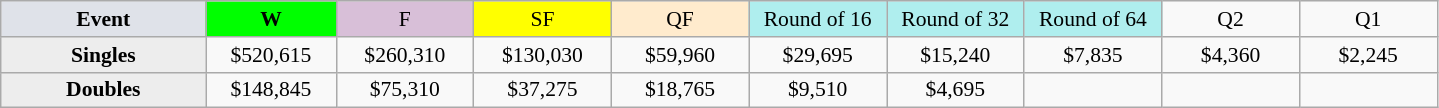<table class=wikitable style=font-size:90%;text-align:center>
<tr>
<td width=130 bgcolor=dfe2e9><strong>Event</strong></td>
<td width=80 bgcolor=lime><strong>W</strong></td>
<td width=85 bgcolor=thistle>F</td>
<td width=85 bgcolor=ffff00>SF</td>
<td width=85 bgcolor=ffebcd>QF</td>
<td width=85 bgcolor=afeeee>Round of 16</td>
<td width=85 bgcolor=afeeee>Round of 32</td>
<td width=85 bgcolor=afeeee>Round of 64</td>
<td width=85>Q2</td>
<td width=85>Q1</td>
</tr>
<tr>
<th style=background:#ededed>Singles</th>
<td>$520,615</td>
<td>$260,310</td>
<td>$130,030</td>
<td>$59,960</td>
<td>$29,695</td>
<td>$15,240</td>
<td>$7,835</td>
<td>$4,360</td>
<td>$2,245</td>
</tr>
<tr>
<th style=background:#ededed>Doubles</th>
<td>$148,845</td>
<td>$75,310</td>
<td>$37,275</td>
<td>$18,765</td>
<td>$9,510</td>
<td>$4,695</td>
<td></td>
<td></td>
<td></td>
</tr>
</table>
